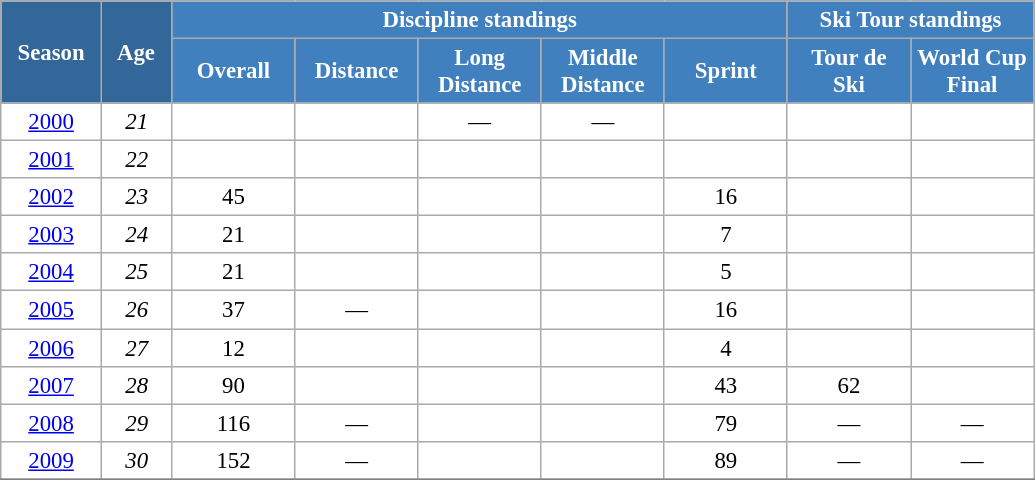<table class="wikitable" style="font-size:95%; text-align:center; border:grey solid 1px; border-collapse:collapse; background:#ffffff;">
<tr>
<th style="background-color:#369; color:white; width:60px;" rowspan="2"> Season </th>
<th style="background-color:#369; color:white; width:40px;" rowspan="2"> Age </th>
<th style="background-color:#4180be; color:white;" colspan="5">Discipline standings</th>
<th style="background-color:#4180be; color:white;" colspan="4">Ski Tour standings</th>
</tr>
<tr>
<th style="background-color:#4180be; color:white; width:75px;">Overall</th>
<th style="background-color:#4180be; color:white; width:75px;">Distance</th>
<th style="background-color:#4180be; color:white; width:75px;">Long Distance</th>
<th style="background-color:#4180be; color:white; width:75px;">Middle Distance</th>
<th style="background-color:#4180be; color:white; width:75px;">Sprint</th>
<th style="background-color:#4180be; color:white; width:75px;">Tour de<br>Ski</th>
<th style="background-color:#4180be; color:white; width:75px;">World Cup<br>Final</th>
</tr>
<tr>
<td><a href='#'>2000</a></td>
<td><em>21</em></td>
<td></td>
<td></td>
<td>—</td>
<td>—</td>
<td></td>
<td></td>
<td></td>
</tr>
<tr>
<td><a href='#'>2001</a></td>
<td><em>22</em></td>
<td></td>
<td></td>
<td></td>
<td></td>
<td></td>
<td></td>
<td></td>
</tr>
<tr>
<td><a href='#'>2002</a></td>
<td><em>23</em></td>
<td>45</td>
<td></td>
<td></td>
<td></td>
<td>16</td>
<td></td>
<td></td>
</tr>
<tr>
<td><a href='#'>2003</a></td>
<td><em>24</em></td>
<td>21</td>
<td></td>
<td></td>
<td></td>
<td>7</td>
<td></td>
<td></td>
</tr>
<tr>
<td><a href='#'>2004</a></td>
<td><em>25</em></td>
<td>21</td>
<td></td>
<td></td>
<td></td>
<td>5</td>
<td></td>
<td></td>
</tr>
<tr>
<td><a href='#'>2005</a></td>
<td><em>26</em></td>
<td>37</td>
<td>—</td>
<td></td>
<td></td>
<td>16</td>
<td></td>
<td></td>
</tr>
<tr>
<td><a href='#'>2006</a></td>
<td><em>27</em></td>
<td>12</td>
<td></td>
<td></td>
<td></td>
<td>4</td>
<td></td>
<td></td>
</tr>
<tr>
<td><a href='#'>2007</a></td>
<td><em>28</em></td>
<td>90</td>
<td></td>
<td></td>
<td></td>
<td>43</td>
<td>62</td>
<td></td>
</tr>
<tr>
<td><a href='#'>2008</a></td>
<td><em>29</em></td>
<td>116</td>
<td>—</td>
<td></td>
<td></td>
<td>79</td>
<td>—</td>
<td>—</td>
</tr>
<tr>
<td><a href='#'>2009</a></td>
<td><em>30</em></td>
<td>152</td>
<td>—</td>
<td></td>
<td></td>
<td>89</td>
<td>—</td>
<td>—</td>
</tr>
<tr>
</tr>
</table>
